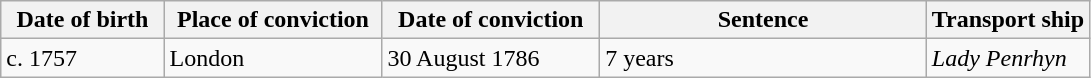<table class="wikitable sortable plainrowheaders" style="width=1024px;">
<tr>
<th style="width: 15%;">Date of birth</th>
<th style="width: 20%;">Place of conviction</th>
<th style="width: 20%;">Date of conviction</th>
<th style="width: 30%;">Sentence</th>
<th style="width: 15%;">Transport ship</th>
</tr>
<tr>
<td>c. 1757</td>
<td>London</td>
<td>30 August 1786</td>
<td>7 years</td>
<td><em>Lady Penrhyn</em></td>
</tr>
</table>
